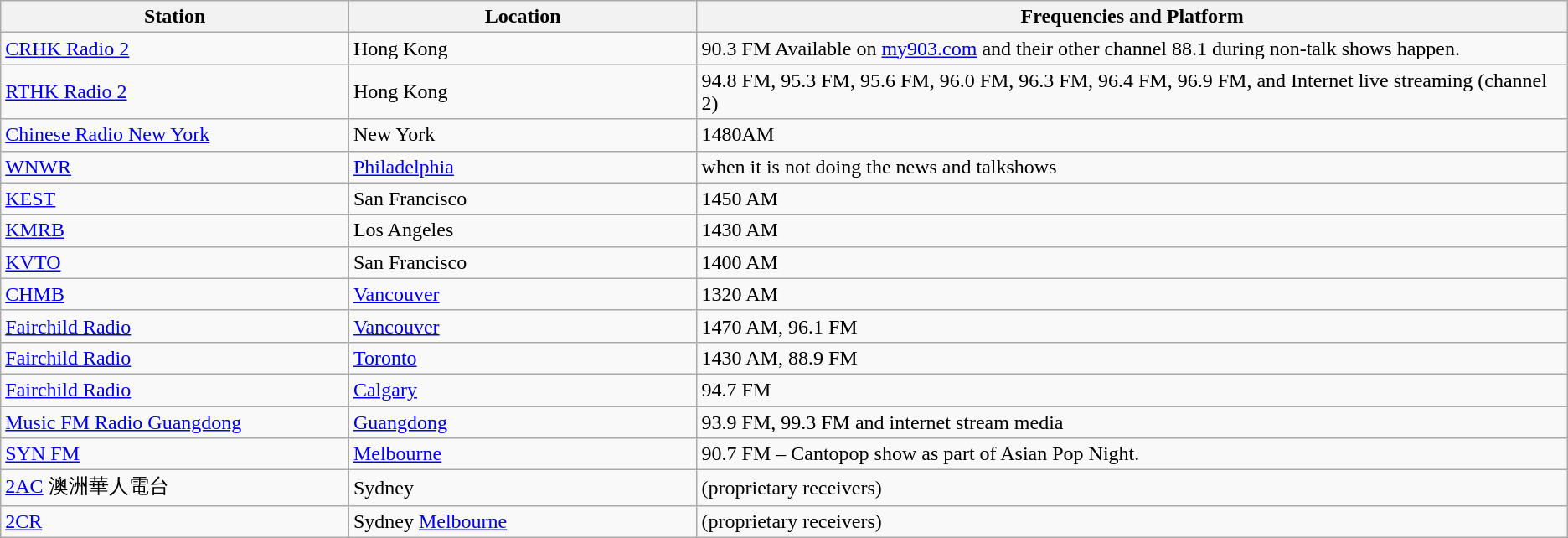<table class="wikitable">
<tr>
<th style="width:20%;">Station</th>
<th style="width:20%;">Location</th>
<th style="width:50%;">Frequencies and Platform</th>
</tr>
<tr>
<td><a href='#'>CRHK Radio 2</a></td>
<td>Hong Kong</td>
<td>90.3 FM Available on <a href='#'>my903.com</a> and their other channel 88.1 during non-talk shows happen.</td>
</tr>
<tr>
<td><a href='#'>RTHK Radio 2</a></td>
<td>Hong Kong</td>
<td>94.8 FM, 95.3 FM, 95.6 FM, 96.0 FM, 96.3 FM, 96.4 FM, 96.9 FM, and Internet live streaming (channel 2)</td>
</tr>
<tr>
<td><a href='#'>Chinese Radio New York</a></td>
<td>New York</td>
<td>1480AM</td>
</tr>
<tr>
<td><a href='#'>WNWR</a></td>
<td><a href='#'>Philadelphia</a></td>
<td>when it is not doing the news and talkshows</td>
</tr>
<tr>
<td><a href='#'>KEST</a></td>
<td>San Francisco</td>
<td>1450 AM</td>
</tr>
<tr>
<td><a href='#'>KMRB</a></td>
<td>Los Angeles</td>
<td>1430 AM</td>
</tr>
<tr>
<td><a href='#'>KVTO</a></td>
<td>San Francisco</td>
<td>1400 AM</td>
</tr>
<tr>
<td><a href='#'>CHMB</a></td>
<td><a href='#'>Vancouver</a></td>
<td>1320 AM</td>
</tr>
<tr>
<td><a href='#'>Fairchild Radio</a></td>
<td><a href='#'>Vancouver</a></td>
<td>1470 AM, 96.1 FM</td>
</tr>
<tr>
<td><a href='#'>Fairchild Radio</a></td>
<td><a href='#'>Toronto</a></td>
<td>1430 AM, 88.9 FM</td>
</tr>
<tr>
<td><a href='#'>Fairchild Radio</a></td>
<td><a href='#'>Calgary</a></td>
<td>94.7 FM</td>
</tr>
<tr>
<td><a href='#'>Music FM Radio Guangdong</a></td>
<td><a href='#'>Guangdong</a></td>
<td>93.9 FM, 99.3 FM and internet stream media</td>
</tr>
<tr>
<td><a href='#'>SYN FM</a></td>
<td><a href='#'>Melbourne</a></td>
<td>90.7 FM – Cantopop show as part of Asian Pop Night.</td>
</tr>
<tr>
<td><a href='#'>2AC</a> 澳洲華人電台</td>
<td>Sydney</td>
<td>(proprietary receivers)</td>
</tr>
<tr>
<td><a href='#'>2CR</a></td>
<td>Sydney <a href='#'>Melbourne</a></td>
<td>(proprietary receivers)</td>
</tr>
</table>
